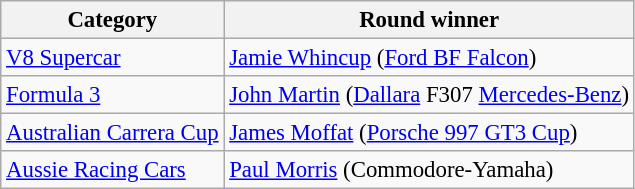<table class="wikitable" style="font-size: 95%;">
<tr>
<th>Category</th>
<th>Round winner</th>
</tr>
<tr>
<td><a href='#'>V8 Supercar</a></td>
<td><a href='#'>Jamie Whincup</a> (<a href='#'>Ford BF Falcon</a>)</td>
</tr>
<tr>
<td><a href='#'>Formula 3</a></td>
<td><a href='#'>John Martin</a> (<a href='#'>Dallara</a> F307 <a href='#'>Mercedes-Benz</a>)</td>
</tr>
<tr>
<td><a href='#'>Australian Carrera Cup</a></td>
<td><a href='#'>James Moffat</a> (<a href='#'>Porsche 997 GT3 Cup</a>)</td>
</tr>
<tr>
<td><a href='#'>Aussie Racing Cars</a></td>
<td><a href='#'>Paul Morris</a> (Commodore-Yamaha)</td>
</tr>
</table>
